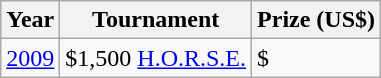<table class = "wikitable">
<tr>
<th>Year</th>
<th>Tournament</th>
<th>Prize (US$)</th>
</tr>
<tr>
<td><a href='#'>2009</a></td>
<td>$1,500 <a href='#'>H.O.R.S.E.</a></td>
<td>$</td>
</tr>
</table>
